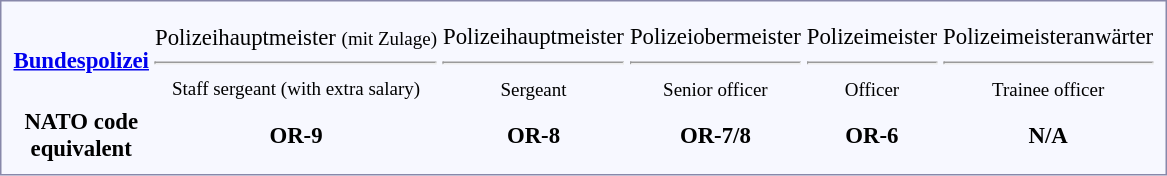<table style="border:1px solid #8888aa; background-color:#f7f8ff; padding:5px; font-size:95%; margin: 0px 12px 12px 0px;">
<tr style="text-align:center" bgcolor="#efefef";>
</tr>
<tr style="text-align:center;">
<td rowspan=2> <strong><a href='#'>Bundespolizei</a></strong></td>
<td></td>
<td></td>
<td></td>
<td></td>
<td></td>
</tr>
<tr style="text-align:center;">
<td>Polizeihauptmeister <small>(mit Zulage) <br><hr>Staff sergeant (with extra salary)</small></td>
<td>Polizeihauptmeister <br><hr><small>Sergeant</small></td>
<td>Polizeiobermeister <br><hr><small>Senior officer</small></td>
<td>Polizeimeister <br><hr><small>Officer</small></td>
<td>Polizeimeisteranwärter <br><hr><small>Trainee officer</small></td>
</tr>
<tr style="text-align:center;">
<td rowspan=2><strong>NATO code<br> equivalent</strong></td>
<td><strong>OR-9</strong></td>
<td><strong>OR-8</strong></td>
<td><strong>OR-7/8</strong></td>
<td><strong>OR-6</strong></td>
<td><strong>N/A</strong></td>
</tr>
</table>
